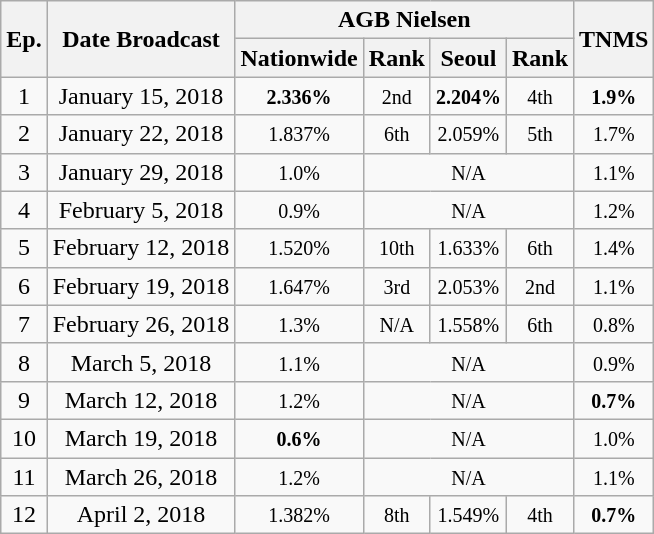<table class="wikitable" style="text-align:center;">
<tr>
<th rowspan="2">Ep.</th>
<th rowspan="2">Date Broadcast</th>
<th colspan="4">AGB Nielsen</th>
<th rowspan="2">TNMS</th>
</tr>
<tr>
<th>Nationwide</th>
<th>Rank</th>
<th>Seoul</th>
<th>Rank</th>
</tr>
<tr>
<td>1</td>
<td>January 15, 2018</td>
<td><span><strong><small>2.336%</small></strong></span></td>
<td><small>2nd</small></td>
<td><span><strong><small>2.204%</small></strong></span></td>
<td><small>4th</small></td>
<td><span><strong><small>1.9%</small></strong></span></td>
</tr>
<tr>
<td>2</td>
<td>January 22, 2018</td>
<td><small>1.837%</small></td>
<td><small>6th</small></td>
<td><small>2.059%</small></td>
<td><small>5th</small></td>
<td><small>1.7%</small></td>
</tr>
<tr>
<td>3</td>
<td>January 29, 2018</td>
<td><small>1.0%</small></td>
<td colspan="3"><small>N/A</small></td>
<td><small>1.1%</small></td>
</tr>
<tr>
<td>4</td>
<td>February 5, 2018</td>
<td><small>0.9%</small></td>
<td colspan="3"><small>N/A</small></td>
<td><small>1.2%</small></td>
</tr>
<tr>
<td>5</td>
<td>February 12, 2018</td>
<td><small>1.520%</small></td>
<td><small>10th</small></td>
<td><small>1.633%</small></td>
<td><small>6th</small></td>
<td><small>1.4%</small></td>
</tr>
<tr>
<td>6</td>
<td>February 19, 2018</td>
<td><small>1.647%</small></td>
<td><small>3rd</small></td>
<td><small>2.053%</small></td>
<td><small>2nd</small></td>
<td><small>1.1%</small></td>
</tr>
<tr>
<td>7</td>
<td>February 26, 2018</td>
<td><small>1.3%</small></td>
<td><small>N/A</small></td>
<td><small>1.558%</small></td>
<td><small>6th</small></td>
<td><small>0.8%</small></td>
</tr>
<tr>
<td>8</td>
<td>March 5, 2018</td>
<td><small>1.1%</small></td>
<td colspan="3"><small>N/A</small></td>
<td><small>0.9%</small></td>
</tr>
<tr>
<td>9</td>
<td>March 12, 2018</td>
<td><small>1.2%</small></td>
<td colspan="3"><small>N/A</small></td>
<td><strong><span><small>0.7%</small></span></strong></td>
</tr>
<tr>
<td>10</td>
<td>March 19, 2018</td>
<td><strong><span><small>0.6%</small></span></strong></td>
<td colspan="3"><small>N/A</small></td>
<td><small>1.0%</small></td>
</tr>
<tr>
<td>11</td>
<td>March 26, 2018</td>
<td><small>1.2%</small></td>
<td colspan="3"><small>N/A</small></td>
<td><small>1.1%</small></td>
</tr>
<tr>
<td>12</td>
<td>April 2, 2018</td>
<td><small>1.382%</small></td>
<td><small>8th</small></td>
<td><small>1.549%</small></td>
<td><small>4th</small></td>
<td><strong><span><small>0.7%</small></span></strong></td>
</tr>
</table>
